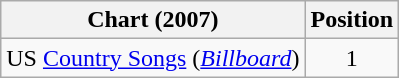<table class="wikitable sortable">
<tr>
<th scope="col">Chart (2007)</th>
<th scope="col">Position</th>
</tr>
<tr>
<td>US <a href='#'>Country Songs</a> (<em><a href='#'>Billboard</a></em>)</td>
<td align="center">1</td>
</tr>
</table>
